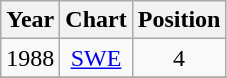<table class="wikitable sortable">
<tr>
<th align="center">Year</th>
<th align="center">Chart</th>
<th align="center">Position</th>
</tr>
<tr>
<td align="center"; rowspan="1">1988</td>
<td align="center"><a href='#'>SWE</a></td>
<td align="center">4</td>
</tr>
<tr>
</tr>
</table>
